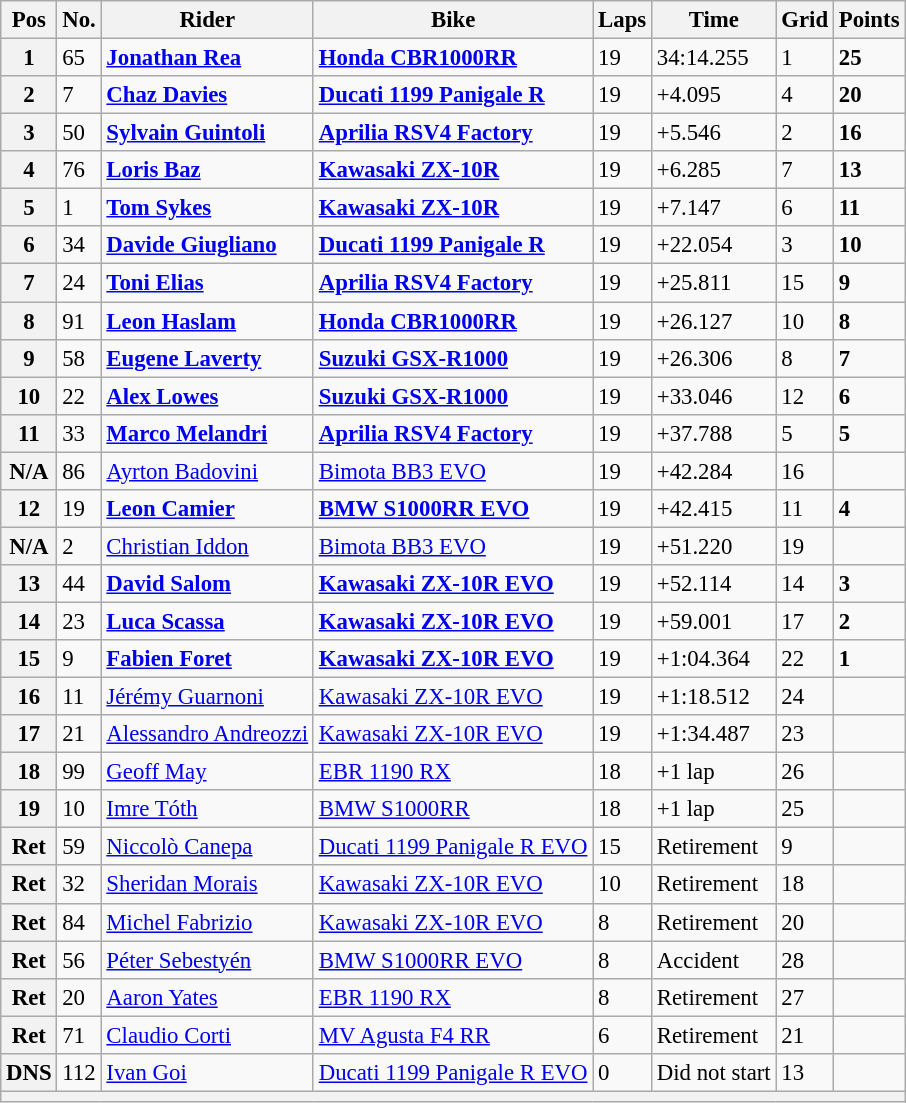<table class="wikitable" style="font-size: 95%;">
<tr>
<th>Pos</th>
<th>No.</th>
<th>Rider</th>
<th>Bike</th>
<th>Laps</th>
<th>Time</th>
<th>Grid</th>
<th>Points</th>
</tr>
<tr>
<th>1</th>
<td>65</td>
<td> <strong><a href='#'>Jonathan Rea</a></strong></td>
<td><strong><a href='#'>Honda CBR1000RR</a></strong></td>
<td>19</td>
<td>34:14.255</td>
<td>1</td>
<td><strong>25</strong></td>
</tr>
<tr>
<th>2</th>
<td>7</td>
<td> <strong><a href='#'>Chaz Davies</a></strong></td>
<td><strong><a href='#'>Ducati 1199 Panigale R</a></strong></td>
<td>19</td>
<td>+4.095</td>
<td>4</td>
<td><strong>20</strong></td>
</tr>
<tr>
<th>3</th>
<td>50</td>
<td> <strong><a href='#'>Sylvain Guintoli</a></strong></td>
<td><strong><a href='#'>Aprilia RSV4 Factory</a></strong></td>
<td>19</td>
<td>+5.546</td>
<td>2</td>
<td><strong>16</strong></td>
</tr>
<tr>
<th>4</th>
<td>76</td>
<td> <strong><a href='#'>Loris Baz</a></strong></td>
<td><strong><a href='#'>Kawasaki ZX-10R</a></strong></td>
<td>19</td>
<td>+6.285</td>
<td>7</td>
<td><strong>13</strong></td>
</tr>
<tr>
<th>5</th>
<td>1</td>
<td> <strong><a href='#'>Tom Sykes</a></strong></td>
<td><strong><a href='#'>Kawasaki ZX-10R</a></strong></td>
<td>19</td>
<td>+7.147</td>
<td>6</td>
<td><strong>11</strong></td>
</tr>
<tr>
<th>6</th>
<td>34</td>
<td> <strong><a href='#'>Davide Giugliano</a></strong></td>
<td><strong><a href='#'>Ducati 1199 Panigale R</a></strong></td>
<td>19</td>
<td>+22.054</td>
<td>3</td>
<td><strong>10</strong></td>
</tr>
<tr>
<th>7</th>
<td>24</td>
<td> <strong><a href='#'>Toni Elias</a></strong></td>
<td><strong><a href='#'>Aprilia RSV4 Factory</a></strong></td>
<td>19</td>
<td>+25.811</td>
<td>15</td>
<td><strong>9</strong></td>
</tr>
<tr>
<th>8</th>
<td>91</td>
<td> <strong><a href='#'>Leon Haslam</a></strong></td>
<td><strong><a href='#'>Honda CBR1000RR</a></strong></td>
<td>19</td>
<td>+26.127</td>
<td>10</td>
<td><strong>8</strong></td>
</tr>
<tr>
<th>9</th>
<td>58</td>
<td> <strong><a href='#'>Eugene Laverty</a></strong></td>
<td><strong><a href='#'>Suzuki GSX-R1000</a></strong></td>
<td>19</td>
<td>+26.306</td>
<td>8</td>
<td><strong>7</strong></td>
</tr>
<tr>
<th>10</th>
<td>22</td>
<td> <strong><a href='#'>Alex Lowes</a></strong></td>
<td><strong><a href='#'>Suzuki GSX-R1000</a></strong></td>
<td>19</td>
<td>+33.046</td>
<td>12</td>
<td><strong>6</strong></td>
</tr>
<tr>
<th>11</th>
<td>33</td>
<td> <strong><a href='#'>Marco Melandri</a></strong></td>
<td><strong><a href='#'>Aprilia RSV4 Factory</a></strong></td>
<td>19</td>
<td>+37.788</td>
<td>5</td>
<td><strong>5</strong></td>
</tr>
<tr>
<th>N/A</th>
<td>86</td>
<td> <a href='#'>Ayrton Badovini</a></td>
<td><a href='#'>Bimota BB3 EVO</a></td>
<td>19</td>
<td>+42.284</td>
<td>16</td>
<td></td>
</tr>
<tr>
<th>12</th>
<td>19</td>
<td> <strong><a href='#'>Leon Camier</a></strong></td>
<td><strong><a href='#'>BMW S1000RR EVO</a></strong></td>
<td>19</td>
<td>+42.415</td>
<td>11</td>
<td><strong>4</strong></td>
</tr>
<tr>
<th>N/A</th>
<td>2</td>
<td> <a href='#'>Christian Iddon</a></td>
<td><a href='#'>Bimota BB3 EVO</a></td>
<td>19</td>
<td>+51.220</td>
<td>19</td>
<td></td>
</tr>
<tr>
<th>13</th>
<td>44</td>
<td> <strong><a href='#'>David Salom</a></strong></td>
<td><strong><a href='#'>Kawasaki ZX-10R EVO</a></strong></td>
<td>19</td>
<td>+52.114</td>
<td>14</td>
<td><strong>3</strong></td>
</tr>
<tr>
<th>14</th>
<td>23</td>
<td> <strong><a href='#'>Luca Scassa</a></strong></td>
<td><strong><a href='#'>Kawasaki ZX-10R EVO</a></strong></td>
<td>19</td>
<td>+59.001</td>
<td>17</td>
<td><strong>2</strong></td>
</tr>
<tr>
<th>15</th>
<td>9</td>
<td> <strong><a href='#'>Fabien Foret</a></strong></td>
<td><strong><a href='#'>Kawasaki ZX-10R EVO</a></strong></td>
<td>19</td>
<td>+1:04.364</td>
<td>22</td>
<td><strong>1</strong></td>
</tr>
<tr>
<th>16</th>
<td>11</td>
<td> <a href='#'>Jérémy Guarnoni</a></td>
<td><a href='#'>Kawasaki ZX-10R EVO</a></td>
<td>19</td>
<td>+1:18.512</td>
<td>24</td>
<td></td>
</tr>
<tr>
<th>17</th>
<td>21</td>
<td> <a href='#'>Alessandro Andreozzi</a></td>
<td><a href='#'>Kawasaki ZX-10R EVO</a></td>
<td>19</td>
<td>+1:34.487</td>
<td>23</td>
<td></td>
</tr>
<tr>
<th>18</th>
<td>99</td>
<td> <a href='#'>Geoff May</a></td>
<td><a href='#'>EBR 1190 RX</a></td>
<td>18</td>
<td>+1 lap</td>
<td>26</td>
<td></td>
</tr>
<tr>
<th>19</th>
<td>10</td>
<td> <a href='#'>Imre Tóth</a></td>
<td><a href='#'>BMW S1000RR</a></td>
<td>18</td>
<td>+1 lap</td>
<td>25</td>
<td></td>
</tr>
<tr>
<th>Ret</th>
<td>59</td>
<td> <a href='#'>Niccolò Canepa</a></td>
<td><a href='#'>Ducati 1199 Panigale R EVO</a></td>
<td>15</td>
<td>Retirement</td>
<td>9</td>
<td></td>
</tr>
<tr>
<th>Ret</th>
<td>32</td>
<td> <a href='#'>Sheridan Morais</a></td>
<td><a href='#'>Kawasaki ZX-10R EVO</a></td>
<td>10</td>
<td>Retirement</td>
<td>18</td>
<td></td>
</tr>
<tr>
<th>Ret</th>
<td>84</td>
<td> <a href='#'>Michel Fabrizio</a></td>
<td><a href='#'>Kawasaki ZX-10R EVO</a></td>
<td>8</td>
<td>Retirement</td>
<td>20</td>
<td></td>
</tr>
<tr>
<th>Ret</th>
<td>56</td>
<td> <a href='#'>Péter Sebestyén</a></td>
<td><a href='#'>BMW S1000RR EVO</a></td>
<td>8</td>
<td>Accident</td>
<td>28</td>
<td></td>
</tr>
<tr>
<th>Ret</th>
<td>20</td>
<td> <a href='#'>Aaron Yates</a></td>
<td><a href='#'>EBR 1190 RX</a></td>
<td>8</td>
<td>Retirement</td>
<td>27</td>
<td></td>
</tr>
<tr>
<th>Ret</th>
<td>71</td>
<td> <a href='#'>Claudio Corti</a></td>
<td><a href='#'>MV Agusta F4 RR</a></td>
<td>6</td>
<td>Retirement</td>
<td>21</td>
<td></td>
</tr>
<tr>
<th>DNS</th>
<td>112</td>
<td> <a href='#'>Ivan Goi</a></td>
<td><a href='#'>Ducati 1199 Panigale R EVO</a></td>
<td>0</td>
<td>Did not start</td>
<td>13</td>
<td></td>
</tr>
<tr>
<th colspan=8></th>
</tr>
</table>
